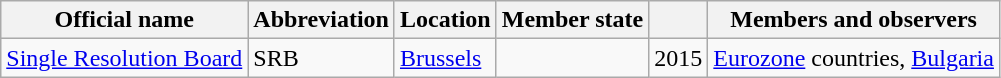<table class="wikitable">
<tr>
<th>Official name</th>
<th>Abbreviation</th>
<th>Location</th>
<th>Member state</th>
<th></th>
<th>Members and observers</th>
</tr>
<tr>
<td><a href='#'>Single Resolution Board</a></td>
<td>SRB</td>
<td><a href='#'>Brussels</a></td>
<td></td>
<td>2015</td>
<td><a href='#'>Eurozone</a> countries, <a href='#'>Bulgaria</a></td>
</tr>
</table>
